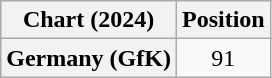<table class="wikitable sortable plainrowheaders" style="text-align:center">
<tr>
<th scope="col">Chart (2024)</th>
<th scope="col">Position</th>
</tr>
<tr>
<th scope="row">Germany (GfK)</th>
<td>91</td>
</tr>
</table>
